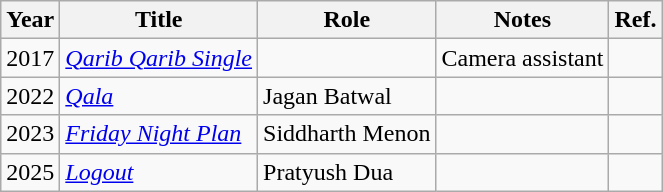<table class="wikitable">
<tr>
<th>Year</th>
<th>Title</th>
<th>Role</th>
<th>Notes</th>
<th>Ref.</th>
</tr>
<tr>
<td>2017</td>
<td><a href='#'><em>Qarib Qarib Single</em></a></td>
<td></td>
<td>Camera assistant</td>
<td></td>
</tr>
<tr>
<td>2022</td>
<td><a href='#'><em>Qala</em></a></td>
<td>Jagan Batwal</td>
<td></td>
<td></td>
</tr>
<tr>
<td>2023</td>
<td><em><a href='#'>Friday Night Plan</a></em></td>
<td>Siddharth Menon</td>
<td></td>
<td></td>
</tr>
<tr>
<td>2025</td>
<td><em><a href='#'>Logout</a></em></td>
<td>Pratyush Dua</td>
<td></td>
<td></td>
</tr>
</table>
